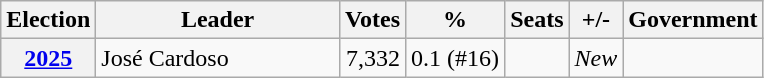<table class="wikitable" style="text-align:right;">
<tr>
<th>Election</th>
<th width="155px">Leader</th>
<th>Votes</th>
<th>%</th>
<th>Seats</th>
<th>+/-</th>
<th>Government</th>
</tr>
<tr>
<th><a href='#'>2025</a></th>
<td align=left>José Cardoso</td>
<td>7,332</td>
<td>0.1 (#16)</td>
<td></td>
<td><em>New</em></td>
<td></td>
</tr>
</table>
